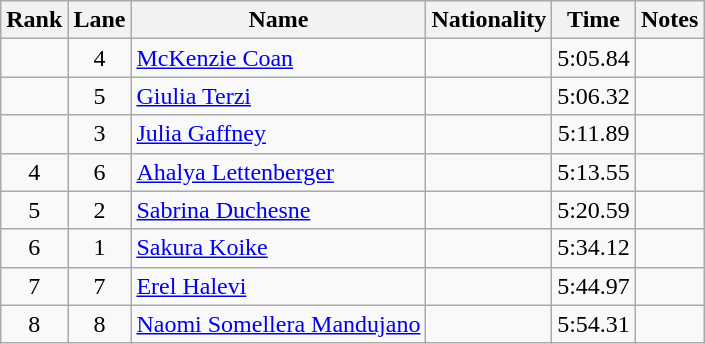<table class="wikitable sortable" style="text-align:center">
<tr>
<th>Rank</th>
<th>Lane</th>
<th>Name</th>
<th>Nationality</th>
<th>Time</th>
<th>Notes</th>
</tr>
<tr>
<td></td>
<td>4</td>
<td align=left><a href='#'>McKenzie Coan</a></td>
<td align=left></td>
<td>5:05.84</td>
<td></td>
</tr>
<tr>
<td></td>
<td>5</td>
<td align=left><a href='#'>Giulia Terzi</a></td>
<td align=left></td>
<td>5:06.32</td>
<td></td>
</tr>
<tr>
<td></td>
<td>3</td>
<td align=left><a href='#'>Julia Gaffney</a></td>
<td align=left></td>
<td>5:11.89</td>
<td></td>
</tr>
<tr>
<td>4</td>
<td>6</td>
<td align=left><a href='#'>Ahalya Lettenberger</a></td>
<td align=left></td>
<td>5:13.55</td>
<td></td>
</tr>
<tr>
<td>5</td>
<td>2</td>
<td align=left><a href='#'>Sabrina Duchesne</a></td>
<td align=left></td>
<td>5:20.59</td>
<td></td>
</tr>
<tr>
<td>6</td>
<td>1</td>
<td align=left><a href='#'>Sakura Koike</a></td>
<td align=left></td>
<td>5:34.12</td>
<td></td>
</tr>
<tr>
<td>7</td>
<td>7</td>
<td align=left><a href='#'>Erel Halevi</a></td>
<td align=left></td>
<td>5:44.97</td>
<td></td>
</tr>
<tr>
<td>8</td>
<td>8</td>
<td align=left><a href='#'>Naomi Somellera Mandujano</a></td>
<td align=left></td>
<td>5:54.31</td>
<td></td>
</tr>
</table>
